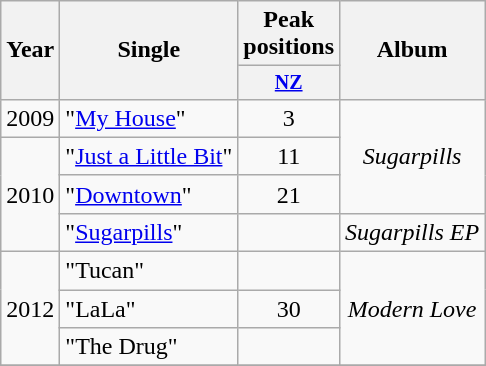<table class="wikitable" style="text-align:center;">
<tr>
<th rowspan="2">Year</th>
<th rowspan="2">Single</th>
<th colspan="1">Peak positions</th>
<th rowspan="2">Album</th>
</tr>
<tr style="font-size:smaller;">
<th width="30"><a href='#'>NZ</a></th>
</tr>
<tr>
<td>2009</td>
<td align="left">"<a href='#'>My House</a>"</td>
<td>3</td>
<td rowspan="3"><em>Sugarpills</em></td>
</tr>
<tr>
<td rowspan="3">2010</td>
<td align="left">"<a href='#'>Just a Little Bit</a>"</td>
<td>11</td>
</tr>
<tr>
<td align="left">"<a href='#'>Downtown</a>"</td>
<td>21</td>
</tr>
<tr>
<td align="left">"<a href='#'>Sugarpills</a>"</td>
<td></td>
<td><em>Sugarpills EP</em></td>
</tr>
<tr>
<td rowspan="3">2012</td>
<td align="left">"Tucan"</td>
<td></td>
<td rowspan="3"><em>Modern Love</em></td>
</tr>
<tr>
<td align="left">"LaLa"</td>
<td>30</td>
</tr>
<tr>
<td align="left">"The Drug"</td>
<td></td>
</tr>
<tr>
</tr>
</table>
